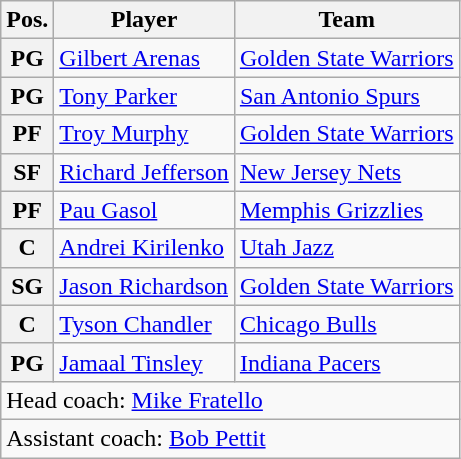<table class="wikitable">
<tr>
<th>Pos.</th>
<th>Player</th>
<th>Team</th>
</tr>
<tr>
<th>PG</th>
<td><a href='#'>Gilbert Arenas</a></td>
<td><a href='#'>Golden State Warriors</a></td>
</tr>
<tr>
<th>PG</th>
<td><a href='#'>Tony Parker</a></td>
<td><a href='#'>San Antonio Spurs</a></td>
</tr>
<tr>
<th>PF</th>
<td><a href='#'>Troy Murphy</a></td>
<td><a href='#'>Golden State Warriors</a></td>
</tr>
<tr>
<th>SF</th>
<td><a href='#'>Richard Jefferson</a></td>
<td><a href='#'>New Jersey Nets</a></td>
</tr>
<tr>
<th>PF</th>
<td><a href='#'>Pau Gasol</a></td>
<td><a href='#'>Memphis Grizzlies</a></td>
</tr>
<tr>
<th>C</th>
<td><a href='#'>Andrei Kirilenko</a></td>
<td><a href='#'>Utah Jazz</a></td>
</tr>
<tr>
<th>SG</th>
<td><a href='#'>Jason Richardson</a></td>
<td><a href='#'>Golden State Warriors</a></td>
</tr>
<tr>
<th>C</th>
<td><a href='#'>Tyson Chandler</a></td>
<td><a href='#'>Chicago Bulls</a></td>
</tr>
<tr>
<th>PG</th>
<td><a href='#'>Jamaal Tinsley</a></td>
<td><a href='#'>Indiana Pacers</a></td>
</tr>
<tr>
<td colspan="3">Head coach: <a href='#'>Mike Fratello</a></td>
</tr>
<tr>
<td colspan="3">Assistant coach: <a href='#'>Bob Pettit</a></td>
</tr>
</table>
